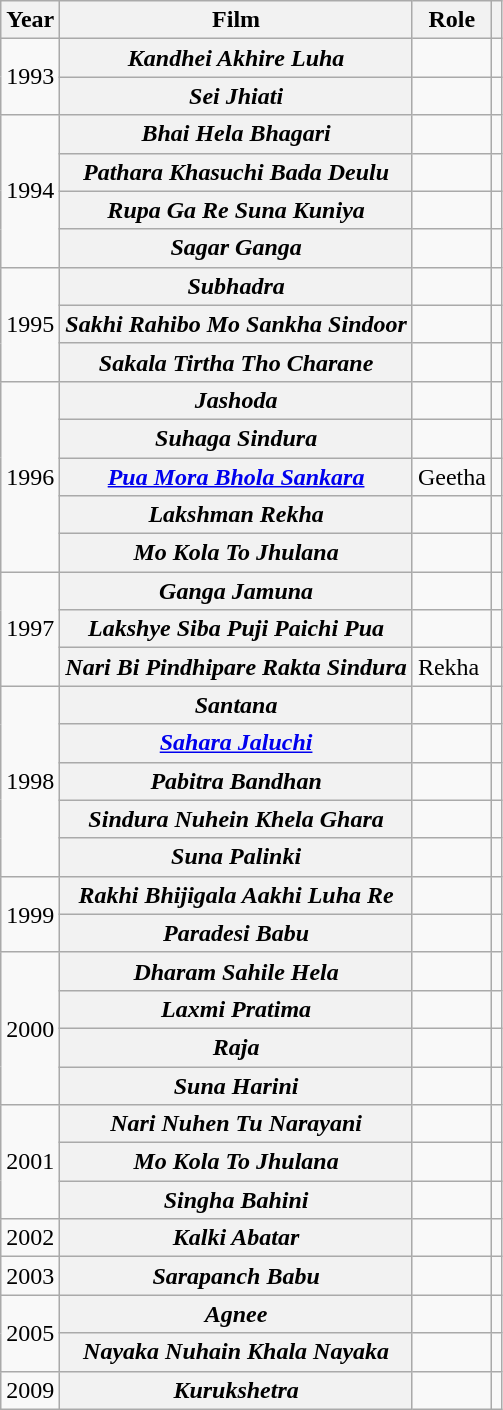<table class="wikitable sortable">
<tr>
<th>Year</th>
<th>Film</th>
<th>Role</th>
<th></th>
</tr>
<tr>
<td rowspan="2">1993</td>
<th scope="row"><em>Kandhei Akhire Luha</em></th>
<td></td>
<td></td>
</tr>
<tr>
<th><em>Sei Jhiati</em></th>
<td></td>
<td></td>
</tr>
<tr>
<td rowspan="4">1994</td>
<th scope="row"><em>Bhai Hela Bhagari</em></th>
<td></td>
<td></td>
</tr>
<tr>
<th scope="row"><em>Pathara Khasuchi Bada Deulu</em></th>
<td></td>
<td></td>
</tr>
<tr>
<th scope="row"><em>Rupa Ga Re Suna Kuniya</em></th>
<td></td>
<td></td>
</tr>
<tr>
<th scope="row"><em>Sagar Ganga</em></th>
<td></td>
<td></td>
</tr>
<tr>
<td rowspan="3">1995</td>
<th scope="row"><em>Subhadra</em></th>
<td></td>
<td></td>
</tr>
<tr>
<th scope="row"><em>Sakhi Rahibo Mo Sankha Sindoor</em></th>
<td></td>
<td></td>
</tr>
<tr>
<th scope="row"><em>Sakala Tirtha Tho Charane</em></th>
<td></td>
<td></td>
</tr>
<tr>
<td rowspan="5">1996</td>
<th scope="row"><em>Jashoda</em></th>
<td></td>
<td></td>
</tr>
<tr>
<th scope="row"><em>Suhaga Sindura</em></th>
<td></td>
<td></td>
</tr>
<tr>
<th scope="row"><em><a href='#'>Pua Mora Bhola Sankara</a></em></th>
<td>Geetha</td>
<td></td>
</tr>
<tr>
<th scope="row"><em>Lakshman Rekha</em></th>
<td></td>
<td></td>
</tr>
<tr>
<th scope="row"><em>Mo Kola To Jhulana</em></th>
<td></td>
<td></td>
</tr>
<tr>
<td rowspan="3">1997</td>
<th scope="row"><em>Ganga Jamuna</em></th>
<td></td>
<td></td>
</tr>
<tr>
<th scope="row"><em>Lakshye Siba Puji Paichi Pua</em></th>
<td></td>
<td></td>
</tr>
<tr>
<th scope="row"><em>Nari Bi Pindhipare Rakta Sindura</em></th>
<td>Rekha</td>
<td></td>
</tr>
<tr>
<td rowspan="5">1998</td>
<th scope="row"><em>Santana</em></th>
<td></td>
<td></td>
</tr>
<tr>
<th scope="row"><em><a href='#'>Sahara Jaluchi</a></em></th>
<td></td>
<td></td>
</tr>
<tr>
<th scope="row"><em>Pabitra Bandhan</em></th>
<td></td>
<td></td>
</tr>
<tr>
<th scope="row"><em>Sindura Nuhein Khela Ghara</em></th>
<td></td>
<td></td>
</tr>
<tr>
<th scope="row"><em>Suna Palinki</em></th>
<td></td>
<td></td>
</tr>
<tr>
<td rowspan="2">1999</td>
<th scope="row"><em>Rakhi Bhijigala Aakhi Luha Re</em></th>
<td></td>
<td></td>
</tr>
<tr>
<th scope="row"><em>Paradesi Babu</em></th>
<td></td>
<td></td>
</tr>
<tr>
<td rowspan="4">2000</td>
<th scope="row"><em>Dharam Sahile Hela</em></th>
<td></td>
<td></td>
</tr>
<tr>
<th scope="row"><em>Laxmi Pratima</em></th>
<td></td>
<td></td>
</tr>
<tr>
<th scope="row"><em>Raja</em></th>
<td></td>
<td></td>
</tr>
<tr>
<th scope="row"><em>Suna Harini</em></th>
<td></td>
<td></td>
</tr>
<tr>
<td rowspan="3">2001</td>
<th scope="row"><em>Nari Nuhen Tu Narayani</em></th>
<td></td>
<td></td>
</tr>
<tr>
<th scope="row"><em>Mo Kola To Jhulana</em></th>
<td></td>
<td></td>
</tr>
<tr>
<th scope="row"><em>Singha Bahini</em></th>
<td></td>
<td></td>
</tr>
<tr>
<td rowspan="1">2002</td>
<th scope="row"><em>Kalki Abatar</em></th>
<td></td>
<td></td>
</tr>
<tr>
<td rowspan="1">2003</td>
<th scope="row"><em>Sarapanch Babu</em></th>
<td></td>
<td></td>
</tr>
<tr>
<td rowspan="2">2005</td>
<th scope="row"><em>Agnee</em></th>
<td></td>
<td></td>
</tr>
<tr>
<th scope="row"><em>Nayaka Nuhain Khala Nayaka</em></th>
<td></td>
<td></td>
</tr>
<tr>
<td>2009</td>
<th><em>Kurukshetra</em></th>
<td></td>
<td></td>
</tr>
</table>
